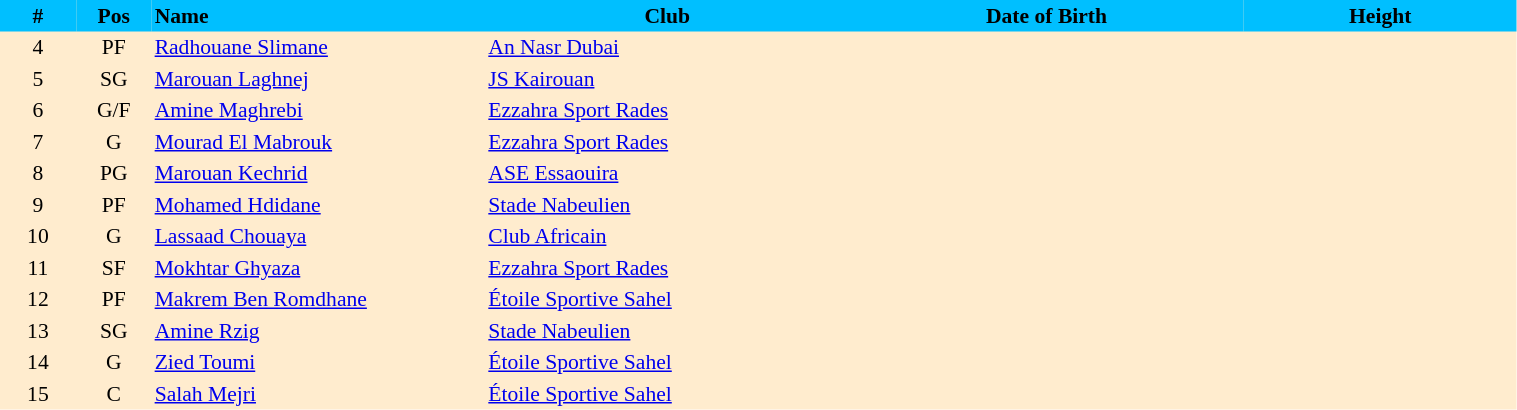<table border=0 cellpadding=2 cellspacing=0  |- bgcolor=#FFECCE style="text-align:center; font-size:90%;" width=80%>
<tr bgcolor=#00BFFF>
<th width=5%>#</th>
<th width=5%>Pos</th>
<th width=22% align=left>Name</th>
<th width=24%>Club</th>
<th width=26%>Date of Birth</th>
<th width=18%>Height</th>
</tr>
<tr>
<td>4</td>
<td>PF</td>
<td align=left><a href='#'>Radhouane Slimane</a></td>
<td align=left> <a href='#'>An Nasr Dubai</a></td>
<td align=left></td>
<td></td>
</tr>
<tr>
<td>5</td>
<td>SG</td>
<td align=left><a href='#'>Marouan Laghnej</a></td>
<td align=left> <a href='#'>JS Kairouan</a></td>
<td align=left></td>
<td></td>
</tr>
<tr>
<td>6</td>
<td>G/F</td>
<td align=left><a href='#'>Amine Maghrebi</a></td>
<td align=left> <a href='#'>Ezzahra Sport Rades</a></td>
<td align=left></td>
<td></td>
</tr>
<tr>
<td>7</td>
<td>G</td>
<td align=left><a href='#'>Mourad El Mabrouk</a></td>
<td align=left> <a href='#'>Ezzahra Sport Rades</a></td>
<td align=left></td>
<td></td>
</tr>
<tr>
<td>8</td>
<td>PG</td>
<td align=left><a href='#'>Marouan Kechrid</a></td>
<td align=left> <a href='#'>ASE Essaouira</a></td>
<td align=left></td>
<td></td>
</tr>
<tr>
<td>9</td>
<td>PF</td>
<td align=left><a href='#'>Mohamed Hdidane</a></td>
<td align=left> <a href='#'>Stade Nabeulien</a></td>
<td align=left></td>
<td></td>
</tr>
<tr>
<td>10</td>
<td>G</td>
<td align=left><a href='#'>Lassaad Chouaya</a></td>
<td align=left> <a href='#'>Club Africain</a></td>
<td align=left></td>
<td></td>
</tr>
<tr>
<td>11</td>
<td>SF</td>
<td align=left><a href='#'>Mokhtar Ghyaza</a></td>
<td align=left> <a href='#'>Ezzahra Sport Rades</a></td>
<td align=left></td>
<td></td>
</tr>
<tr>
<td>12</td>
<td>PF</td>
<td align=left><a href='#'>Makrem Ben Romdhane</a></td>
<td align=left> <a href='#'>Étoile Sportive Sahel</a></td>
<td align=left></td>
<td></td>
</tr>
<tr>
<td>13</td>
<td>SG</td>
<td align=left><a href='#'>Amine Rzig</a></td>
<td align=left> <a href='#'>Stade Nabeulien</a></td>
<td align=left></td>
<td></td>
</tr>
<tr>
<td>14</td>
<td>G</td>
<td align=left><a href='#'>Zied Toumi</a></td>
<td align=left> <a href='#'>Étoile Sportive Sahel</a></td>
<td align=left></td>
<td></td>
</tr>
<tr>
<td>15</td>
<td>C</td>
<td align=left><a href='#'>Salah Mejri</a></td>
<td align=left> <a href='#'>Étoile Sportive Sahel</a></td>
<td align=left></td>
<td></td>
</tr>
</table>
